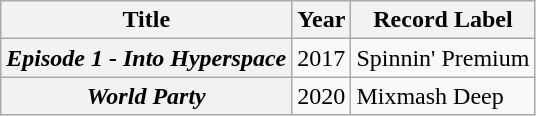<table class="wikitable plainrowheaders">
<tr>
<th>Title</th>
<th>Year</th>
<th>Record Label</th>
</tr>
<tr>
<th scope="row"><em>Episode 1 - Into Hyperspace</em></th>
<td>2017</td>
<td>Spinnin' Premium</td>
</tr>
<tr>
<th scope="row"><em>World Party</em></th>
<td>2020</td>
<td>Mixmash Deep</td>
</tr>
</table>
